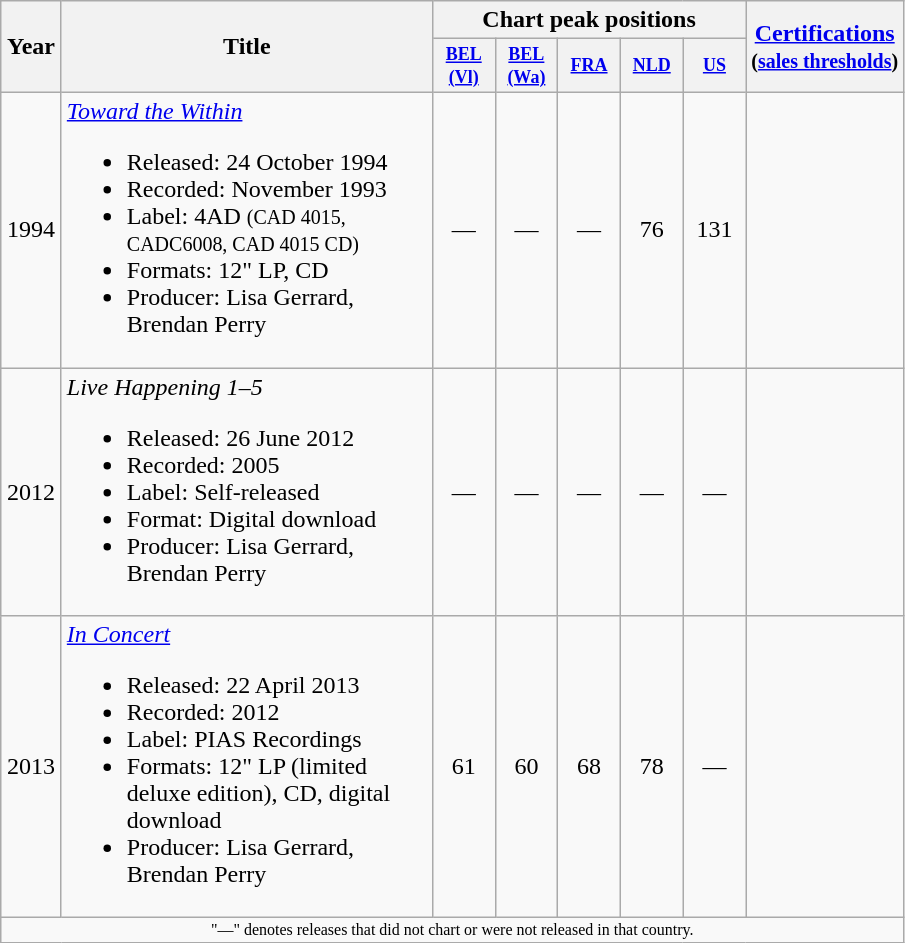<table class="wikitable">
<tr>
<th rowspan="2" style="width:33px;">Year</th>
<th rowspan="2" style="width:240px;">Title</th>
<th colspan="5">Chart peak positions</th>
<th rowspan="2"><a href='#'>Certifications</a><br><small>(<a href='#'>sales thresholds</a>)</small></th>
</tr>
<tr>
<th style="width:3em;font-size:75%"><a href='#'>BEL <br>(Vl)</a><br></th>
<th style="width:3em;font-size:75%"><a href='#'>BEL <br>(Wa)</a><br></th>
<th style="width:3em;font-size:75%"><a href='#'>FRA</a><br></th>
<th style="width:3em;font-size:75%"><a href='#'>NLD</a><br></th>
<th style="width:3em;font-size:75%"><a href='#'>US</a><br></th>
</tr>
<tr>
<td style="text-align:center;">1994</td>
<td><em><a href='#'>Toward the Within</a></em><br><ul><li>Released: 24 October 1994</li><li>Recorded: November 1993</li><li>Label: 4AD <small>(CAD 4015, CADC6008, CAD 4015 CD)</small></li><li>Formats: 12" LP, CD</li><li>Producer: Lisa Gerrard, Brendan Perry</li></ul></td>
<td style="text-align:center;">—</td>
<td style="text-align:center;">—</td>
<td style="text-align:center;">—</td>
<td style="text-align:center;">76</td>
<td style="text-align:center;">131</td>
<td></td>
</tr>
<tr>
<td style="text-align:center;">2012</td>
<td><em>Live Happening 1–5</em><br><ul><li>Released: 26 June 2012</li><li>Recorded: 2005</li><li>Label: Self-released</li><li>Format: Digital download</li><li>Producer: Lisa Gerrard, Brendan Perry</li></ul></td>
<td style="text-align:center;">—</td>
<td style="text-align:center;">—</td>
<td style="text-align:center;">—</td>
<td style="text-align:center;">—</td>
<td style="text-align:center;">—</td>
<td></td>
</tr>
<tr>
<td style="text-align:center;">2013</td>
<td><em><a href='#'>In Concert</a></em><br><ul><li>Released: 22 April 2013</li><li>Recorded: 2012</li><li>Label: PIAS Recordings</li><li>Formats: 12" LP (limited deluxe edition), CD, digital download</li><li>Producer: Lisa Gerrard, Brendan Perry</li></ul></td>
<td style="text-align:center;">61</td>
<td style="text-align:center;">60</td>
<td style="text-align:center;">68</td>
<td style="text-align:center;">78</td>
<td style="text-align:center;">—</td>
<td></td>
</tr>
<tr>
<td colspan="9" style="text-align:center; font-size:8pt;">"—" denotes releases that did not chart or were not released in that country.</td>
</tr>
</table>
